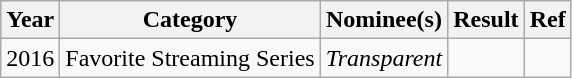<table class="wikitable">
<tr>
<th>Year</th>
<th>Category</th>
<th>Nominee(s)</th>
<th>Result</th>
<th>Ref</th>
</tr>
<tr>
<td>2016</td>
<td>Favorite Streaming Series</td>
<td><em>Transparent</em></td>
<td></td>
<td></td>
</tr>
</table>
